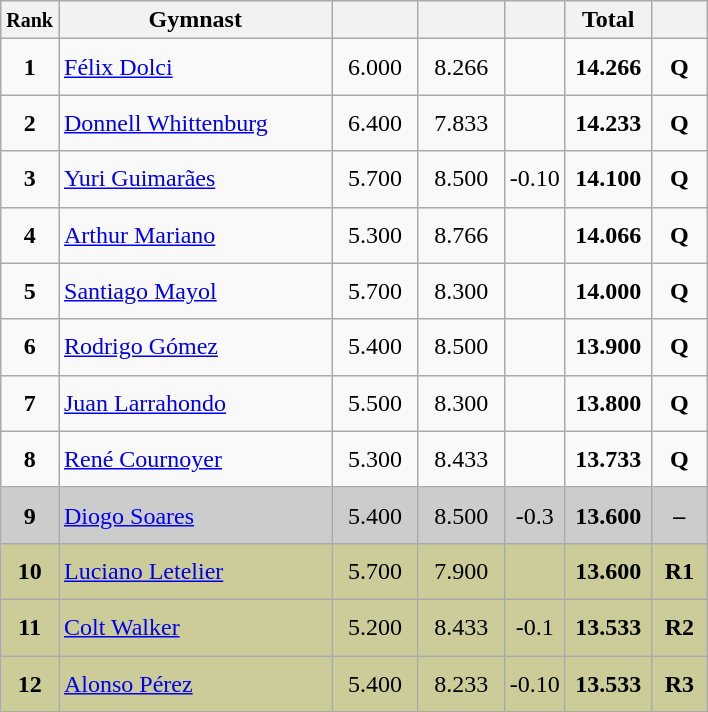<table class="wikitable sortable" style="text-align:center;">
<tr>
<th scope="col" style="width:15px;"><small>Rank</small></th>
<th scope="col" style="width:175px;">Gymnast</th>
<th scope="col" style="width:50px;"><small></small></th>
<th scope="col" style="width:50px;"><small></small></th>
<th scope="col" style="width:20px;"><small></small></th>
<th scope="col" style="width:50px;">Total</th>
<th scope="col" style="width:30px;"><small></small></th>
</tr>
<tr>
<td scope="row" style="text-align:center"><strong>1</strong></td>
<td style="height:30px; text-align:left;"> <a href='#'>Félix Dolci</a></td>
<td>6.000</td>
<td>8.266</td>
<td></td>
<td><strong>14.266</strong></td>
<td><strong>Q</strong></td>
</tr>
<tr>
<td scope="row" style="text-align:center"><strong>2</strong></td>
<td style="height:30px; text-align:left;"> <a href='#'>Donnell Whittenburg</a></td>
<td>6.400</td>
<td>7.833</td>
<td></td>
<td><strong>14.233</strong></td>
<td><strong>Q</strong></td>
</tr>
<tr>
<td scope="row" style="text-align:center"><strong>3</strong></td>
<td style="height:30px; text-align:left;"> <a href='#'>Yuri Guimarães</a></td>
<td>5.700</td>
<td>8.500</td>
<td>-0.10</td>
<td><strong>14.100</strong></td>
<td><strong>Q</strong></td>
</tr>
<tr>
<td scope="row" style="text-align:center"><strong>4</strong></td>
<td style="height:30px; text-align:left;"> <a href='#'>Arthur Mariano</a></td>
<td>5.300</td>
<td>8.766</td>
<td></td>
<td><strong>14.066</strong></td>
<td><strong>Q</strong></td>
</tr>
<tr>
<td scope="row" style="text-align:center"><strong>5</strong></td>
<td style="height:30px; text-align:left;"> <a href='#'>Santiago Mayol</a></td>
<td>5.700</td>
<td>8.300</td>
<td></td>
<td><strong>14.000</strong></td>
<td><strong>Q</strong></td>
</tr>
<tr>
<td scope="row" style="text-align:center"><strong>6</strong></td>
<td style="height:30px; text-align:left;"> <a href='#'>Rodrigo Gómez</a></td>
<td>5.400</td>
<td>8.500</td>
<td></td>
<td><strong>13.900</strong></td>
<td><strong>Q</strong></td>
</tr>
<tr>
<td scope="row" style="text-align:center"><strong>7</strong></td>
<td style="height:30px; text-align:left;"> <a href='#'>Juan Larrahondo</a></td>
<td>5.500</td>
<td>8.300</td>
<td></td>
<td><strong>13.800</strong></td>
<td><strong>Q</strong></td>
</tr>
<tr>
<td scope="row" style="text-align:center"><strong>8</strong></td>
<td style="height:30px; text-align:left;"> <a href='#'>René Cournoyer</a></td>
<td>5.300</td>
<td>8.433</td>
<td></td>
<td><strong>13.733</strong></td>
<td><strong>Q</strong></td>
</tr>
<tr style="background:#cccccc;">
<td scope="row" style="text-align:center"><strong>9</strong></td>
<td style="height:30px; text-align:left;"> <a href='#'>Diogo Soares</a></td>
<td>5.400</td>
<td>8.500</td>
<td>-0.3</td>
<td><strong>13.600</strong></td>
<td><strong>–</strong></td>
</tr>
<tr style="background:#cccc99;">
<td scope="row" style="text-align:center"><strong>10</strong></td>
<td style="height:30px; text-align:left;"> <a href='#'>Luciano Letelier</a></td>
<td>5.700</td>
<td>7.900</td>
<td></td>
<td><strong>13.600</strong></td>
<td><strong>R1</strong></td>
</tr>
<tr style="background:#cccc99;">
<td scope="row" style="text-align:center"><strong>11</strong></td>
<td style="height:30px; text-align:left;"> <a href='#'>Colt Walker</a></td>
<td>5.200</td>
<td>8.433</td>
<td>-0.1</td>
<td><strong>13.533</strong></td>
<td><strong>R2</strong></td>
</tr>
<tr style="background:#cccc99;">
<td scope="row" style="text-align:center"><strong>12</strong></td>
<td style="height:30px; text-align:left;"> <a href='#'>Alonso Pérez</a></td>
<td>5.400</td>
<td>8.233</td>
<td>-0.10</td>
<td><strong>13.533</strong></td>
<td><strong>R3</strong></td>
</tr>
</table>
